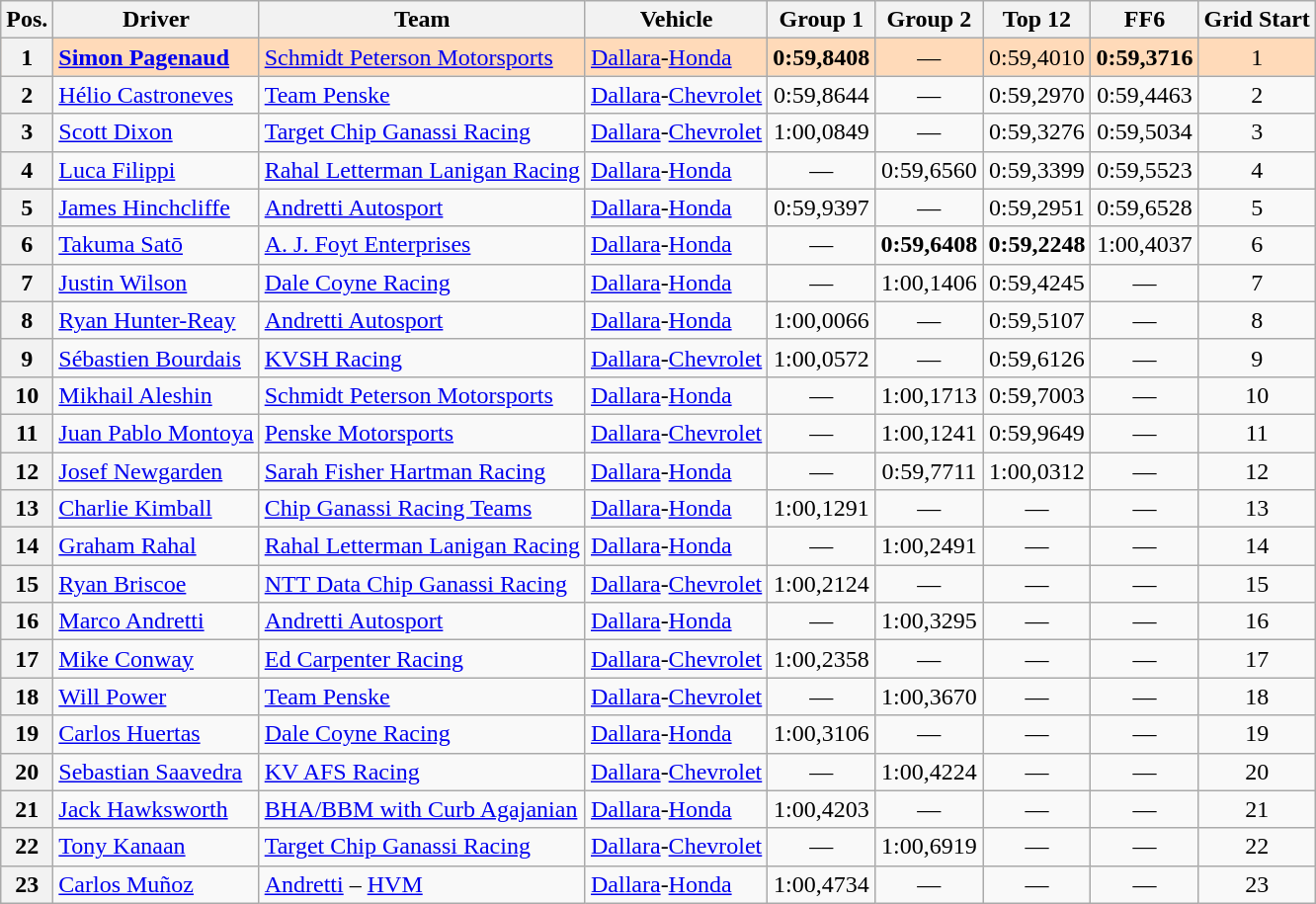<table class="wikitable sortable">
<tr class="hintergrundfarbe5">
<th>Pos.</th>
<th class="unsortable">Driver</th>
<th class="unsortable">Team</th>
<th class="unsortable"><abbr>Vehicle</abbr></th>
<th>Group 1</th>
<th>Group 2</th>
<th>Top 12</th>
<th><abbr>FF6</abbr></th>
<th>Grid Start</th>
</tr>
<tr align="center" valign="top" bgcolor="#FFDAB9">
<th>1</th>
<td align="left"><strong> <a href='#'>Simon Pagenaud</a></strong></td>
<td align="left"> <a href='#'>Schmidt Peterson Motorsports</a></td>
<td align="left"><a href='#'>Dallara</a>-<a href='#'>Honda</a></td>
<td><strong>0:59,8408</strong></td>
<td>—</td>
<td>0:59,4010</td>
<td><strong>0:59,3716</strong></td>
<td>1</td>
</tr>
<tr align="center" valign="top">
<th>2</th>
<td align="left"> <a href='#'>Hélio Castroneves</a></td>
<td align="left"> <a href='#'>Team Penske</a></td>
<td align="left"><a href='#'>Dallara</a>-<a href='#'>Chevrolet</a></td>
<td>0:59,8644</td>
<td>—</td>
<td>0:59,2970</td>
<td>0:59,4463</td>
<td>2</td>
</tr>
<tr align="center" valign="top">
<th>3</th>
<td align="left"> <a href='#'>Scott Dixon</a></td>
<td align="left"> <a href='#'>Target Chip Ganassi Racing</a></td>
<td align="left"><a href='#'>Dallara</a>-<a href='#'>Chevrolet</a></td>
<td>1:00,0849</td>
<td>—</td>
<td>0:59,3276</td>
<td>0:59,5034</td>
<td>3</td>
</tr>
<tr align="center" valign="top">
<th>4</th>
<td align="left"> <a href='#'>Luca Filippi</a></td>
<td align="left"> <a href='#'>Rahal Letterman Lanigan Racing</a></td>
<td align="left"><a href='#'>Dallara</a>-<a href='#'>Honda</a></td>
<td>—</td>
<td>0:59,6560</td>
<td>0:59,3399</td>
<td>0:59,5523</td>
<td>4</td>
</tr>
<tr align="center" valign="top">
<th>5</th>
<td align="left"> <a href='#'>James Hinchcliffe</a></td>
<td align="left"> <a href='#'>Andretti Autosport</a></td>
<td align="left"><a href='#'>Dallara</a>-<a href='#'>Honda</a></td>
<td>0:59,9397</td>
<td>—</td>
<td>0:59,2951</td>
<td>0:59,6528</td>
<td>5</td>
</tr>
<tr align="center" valign="top">
<th>6</th>
<td align="left"> <a href='#'>Takuma Satō</a></td>
<td align="left"> <a href='#'>A. J. Foyt Enterprises</a></td>
<td align="left"><a href='#'>Dallara</a>-<a href='#'>Honda</a></td>
<td>—</td>
<td><strong>0:59,6408</strong></td>
<td><strong>0:59,2248</strong></td>
<td>1:00,4037</td>
<td>6</td>
</tr>
<tr align="center" valign="top">
<th>7</th>
<td align="left"> <a href='#'>Justin Wilson</a></td>
<td align="left"> <a href='#'>Dale Coyne Racing</a></td>
<td align="left"><a href='#'>Dallara</a>-<a href='#'>Honda</a></td>
<td>—</td>
<td>1:00,1406</td>
<td>0:59,4245</td>
<td>—</td>
<td>7</td>
</tr>
<tr align="center" valign="top">
<th>8</th>
<td align="left"> <a href='#'>Ryan Hunter-Reay</a></td>
<td align="left"> <a href='#'>Andretti Autosport</a></td>
<td align="left"><a href='#'>Dallara</a>-<a href='#'>Honda</a></td>
<td>1:00,0066</td>
<td>—</td>
<td>0:59,5107</td>
<td>—</td>
<td>8</td>
</tr>
<tr align="center" valign="top">
<th>9</th>
<td align="left"> <a href='#'>Sébastien Bourdais</a></td>
<td align="left"> <a href='#'>KVSH Racing</a></td>
<td align="left"><a href='#'>Dallara</a>-<a href='#'>Chevrolet</a></td>
<td>1:00,0572</td>
<td>—</td>
<td>0:59,6126</td>
<td>—</td>
<td>9</td>
</tr>
<tr align="center" valign="top">
<th>10</th>
<td align="left"> <a href='#'>Mikhail Aleshin</a></td>
<td align="left"> <a href='#'>Schmidt Peterson Motorsports</a></td>
<td align="left"><a href='#'>Dallara</a>-<a href='#'>Honda</a></td>
<td>—</td>
<td>1:00,1713</td>
<td>0:59,7003</td>
<td>—</td>
<td>10</td>
</tr>
<tr align="center" valign="top">
<th>11</th>
<td align="left"> <a href='#'>Juan Pablo Montoya</a></td>
<td align="left"> <a href='#'>Penske Motorsports</a></td>
<td align="left"><a href='#'>Dallara</a>-<a href='#'>Chevrolet</a></td>
<td>—</td>
<td>1:00,1241</td>
<td>0:59,9649</td>
<td>—</td>
<td>11</td>
</tr>
<tr align="center" valign="top">
<th>12</th>
<td align="left"> <a href='#'>Josef Newgarden</a></td>
<td align="left"> <a href='#'>Sarah Fisher Hartman Racing</a></td>
<td align="left"><a href='#'>Dallara</a>-<a href='#'>Honda</a></td>
<td>—</td>
<td>0:59,7711</td>
<td>1:00,0312</td>
<td>—</td>
<td>12</td>
</tr>
<tr align="center" valign="top">
<th>13</th>
<td align="left"> <a href='#'>Charlie Kimball</a></td>
<td align="left"> <a href='#'>Chip Ganassi Racing Teams</a></td>
<td align="left"><a href='#'>Dallara</a>-<a href='#'>Honda</a></td>
<td>1:00,1291</td>
<td>—</td>
<td>—</td>
<td>—</td>
<td>13</td>
</tr>
<tr align="center" valign="top">
<th>14</th>
<td align="left"> <a href='#'>Graham Rahal</a></td>
<td align="left"> <a href='#'>Rahal Letterman Lanigan Racing</a></td>
<td align="left"><a href='#'>Dallara</a>-<a href='#'>Honda</a></td>
<td>—</td>
<td>1:00,2491</td>
<td>—</td>
<td>—</td>
<td>14</td>
</tr>
<tr align="center" valign="top">
<th>15</th>
<td align="left"> <a href='#'>Ryan Briscoe</a></td>
<td align="left"> <a href='#'>NTT Data Chip Ganassi Racing</a></td>
<td align="left"><a href='#'>Dallara</a>-<a href='#'>Chevrolet</a></td>
<td>1:00,2124</td>
<td>—</td>
<td>—</td>
<td>—</td>
<td>15</td>
</tr>
<tr align="center" valign="top">
<th>16</th>
<td align="left"> <a href='#'>Marco Andretti</a></td>
<td align="left"> <a href='#'>Andretti Autosport</a></td>
<td align="left"><a href='#'>Dallara</a>-<a href='#'>Honda</a></td>
<td>—</td>
<td>1:00,3295</td>
<td>—</td>
<td>—</td>
<td>16</td>
</tr>
<tr align="center" valign="top">
<th>17</th>
<td align="left"> <a href='#'>Mike Conway</a></td>
<td align="left"> <a href='#'>Ed Carpenter Racing</a></td>
<td align="left"><a href='#'>Dallara</a>-<a href='#'>Chevrolet</a></td>
<td>1:00,2358</td>
<td>—</td>
<td>—</td>
<td>—</td>
<td>17</td>
</tr>
<tr align="center" valign="top">
<th>18</th>
<td align="left"> <a href='#'>Will Power</a></td>
<td align="left"> <a href='#'>Team Penske</a></td>
<td align="left"><a href='#'>Dallara</a>-<a href='#'>Chevrolet</a></td>
<td>—</td>
<td>1:00,3670</td>
<td>—</td>
<td>—</td>
<td>18</td>
</tr>
<tr align="center" valign="top">
<th>19</th>
<td align="left"> <a href='#'>Carlos Huertas</a></td>
<td align="left"> <a href='#'>Dale Coyne Racing</a></td>
<td align="left"><a href='#'>Dallara</a>-<a href='#'>Honda</a></td>
<td>1:00,3106</td>
<td>—</td>
<td>—</td>
<td>—</td>
<td>19</td>
</tr>
<tr align="center" valign="top">
<th>20</th>
<td align="left"> <a href='#'>Sebastian Saavedra</a></td>
<td align="left"> <a href='#'>KV AFS Racing</a></td>
<td align="left"><a href='#'>Dallara</a>-<a href='#'>Chevrolet</a></td>
<td>—</td>
<td>1:00,4224</td>
<td>—</td>
<td>—</td>
<td>20</td>
</tr>
<tr align="center" valign="top">
<th>21</th>
<td align="left"> <a href='#'>Jack Hawksworth</a></td>
<td align="left"> <a href='#'>BHA/BBM with Curb Agajanian</a></td>
<td align="left"><a href='#'>Dallara</a>-<a href='#'>Honda</a></td>
<td>1:00,4203</td>
<td>—</td>
<td>—</td>
<td>—</td>
<td>21</td>
</tr>
<tr align="center" valign="top">
<th>22</th>
<td align="left"> <a href='#'>Tony Kanaan</a></td>
<td align="left"> <a href='#'>Target Chip Ganassi Racing</a></td>
<td align="left"><a href='#'>Dallara</a>-<a href='#'>Chevrolet</a></td>
<td>—</td>
<td>1:00,6919</td>
<td>—</td>
<td>—</td>
<td>22</td>
</tr>
<tr align="center" valign="top">
<th>23</th>
<td align="left"> <a href='#'>Carlos Muñoz</a></td>
<td align="left"> <a href='#'>Andretti</a> – <a href='#'>HVM</a></td>
<td align="left"><a href='#'>Dallara</a>-<a href='#'>Honda</a></td>
<td>1:00,4734</td>
<td>—</td>
<td>—</td>
<td>—</td>
<td>23</td>
</tr>
</table>
